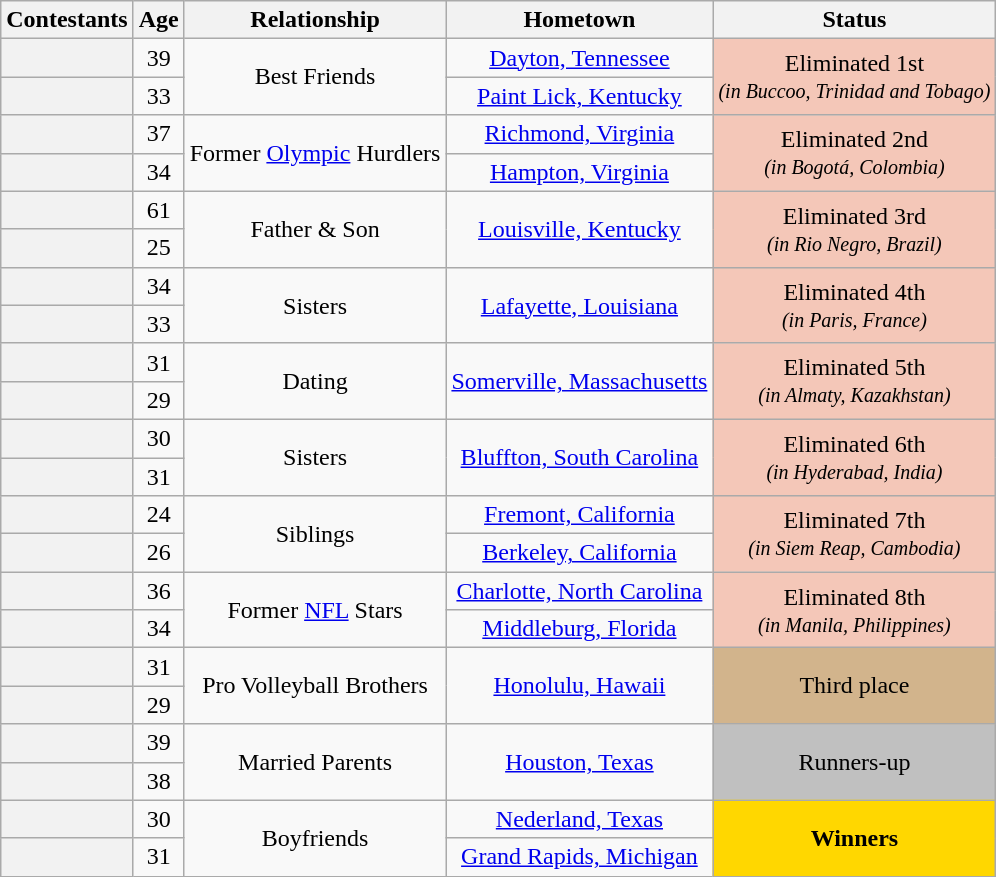<table class="wikitable sortable" style="text-align:center;">
<tr>
<th scope="col">Contestants</th>
<th scope="col">Age</th>
<th class="unsortable" scope="col">Relationship</th>
<th scope="col" class="unsortable">Hometown</th>
<th scope="col">Status</th>
</tr>
<tr>
<th scope="row"></th>
<td>39</td>
<td rowspan="2">Best Friends</td>
<td><a href='#'>Dayton, Tennessee</a></td>
<td rowspan="2" bgcolor="f4c7b8">Eliminated 1st<br><small><em>(in Buccoo, Trinidad and Tobago)</em></small></td>
</tr>
<tr>
<th scope="row"></th>
<td>33</td>
<td><a href='#'>Paint Lick, Kentucky</a></td>
</tr>
<tr>
<th scope="row"></th>
<td>37</td>
<td rowspan="2">Former <a href='#'>Olympic</a> Hurdlers</td>
<td><a href='#'>Richmond, Virginia</a></td>
<td rowspan="2" bgcolor="f4c7b8">Eliminated 2nd<br><small><em>(in Bogotá, Colombia)</em></small></td>
</tr>
<tr>
<th scope="row"></th>
<td>34</td>
<td><a href='#'>Hampton, Virginia</a></td>
</tr>
<tr>
<th scope="row"></th>
<td>61</td>
<td rowspan="2">Father & Son</td>
<td rowspan="2"><a href='#'>Louisville, Kentucky</a></td>
<td rowspan="2" bgcolor="f4c7b8">Eliminated 3rd<br><small><em>(in Rio Negro, Brazil)</em></small></td>
</tr>
<tr>
<th scope="row"></th>
<td>25</td>
</tr>
<tr>
<th scope="row"></th>
<td>34</td>
<td rowspan="2">Sisters</td>
<td rowspan="2"><a href='#'>Lafayette, Louisiana</a></td>
<td rowspan="2" bgcolor="f4c7b8">Eliminated 4th<br><small><em>(in Paris, France)</em></small></td>
</tr>
<tr>
<th scope="row"></th>
<td>33</td>
</tr>
<tr>
<th scope="row"></th>
<td>31</td>
<td rowspan="2">Dating</td>
<td rowspan="2"><a href='#'>Somerville, Massachusetts</a></td>
<td rowspan="2" bgcolor="f4c7b8">Eliminated 5th<br><small><em>(in Almaty, Kazakhstan)</em></small></td>
</tr>
<tr>
<th scope="row"></th>
<td>29</td>
</tr>
<tr>
<th scope="row"></th>
<td>30</td>
<td rowspan="2">Sisters</td>
<td rowspan="2"><a href='#'>Bluffton, South Carolina</a></td>
<td rowspan="2" bgcolor="f4c7b8">Eliminated 6th<br><small><em>(in Hyderabad, India)</em></small></td>
</tr>
<tr>
<th scope="row"></th>
<td>31</td>
</tr>
<tr>
<th scope="row"></th>
<td>24</td>
<td rowspan="2">Siblings</td>
<td><a href='#'>Fremont, California</a></td>
<td rowspan="2" bgcolor="f4c7b8">Eliminated 7th<br><small><em>(in Siem Reap, Cambodia)</em></small></td>
</tr>
<tr>
<th scope="row"></th>
<td>26</td>
<td><a href='#'>Berkeley, California</a></td>
</tr>
<tr>
<th scope="row"></th>
<td>36</td>
<td rowspan="2">Former <a href='#'>NFL</a> Stars</td>
<td><a href='#'>Charlotte, North Carolina</a></td>
<td rowspan="2" bgcolor="f4c7b8">Eliminated 8th<br><small><em>(in Manila, Philippines)</em></small></td>
</tr>
<tr>
<th scope="row"></th>
<td>34</td>
<td><a href='#'>Middleburg, Florida</a></td>
</tr>
<tr>
<th scope="row"></th>
<td>31</td>
<td rowspan="2">Pro Volleyball Brothers</td>
<td rowspan="2"><a href='#'>Honolulu, Hawaii</a></td>
<td rowspan="2" bgcolor="tan">Third place</td>
</tr>
<tr>
<th scope="row"></th>
<td>29</td>
</tr>
<tr>
<th scope="row"></th>
<td>39</td>
<td rowspan="2">Married Parents</td>
<td rowspan="2"><a href='#'>Houston, Texas</a></td>
<td rowspan="2" bgcolor="silver">Runners-up</td>
</tr>
<tr>
<th scope="row"></th>
<td>38</td>
</tr>
<tr>
<th scope="row"></th>
<td>30</td>
<td rowspan="2">Boyfriends</td>
<td><a href='#'>Nederland, Texas</a></td>
<td rowspan="2" bgcolor="gold"><strong>Winners</strong></td>
</tr>
<tr>
<th scope="row"></th>
<td>31</td>
<td><a href='#'>Grand Rapids, Michigan</a></td>
</tr>
</table>
